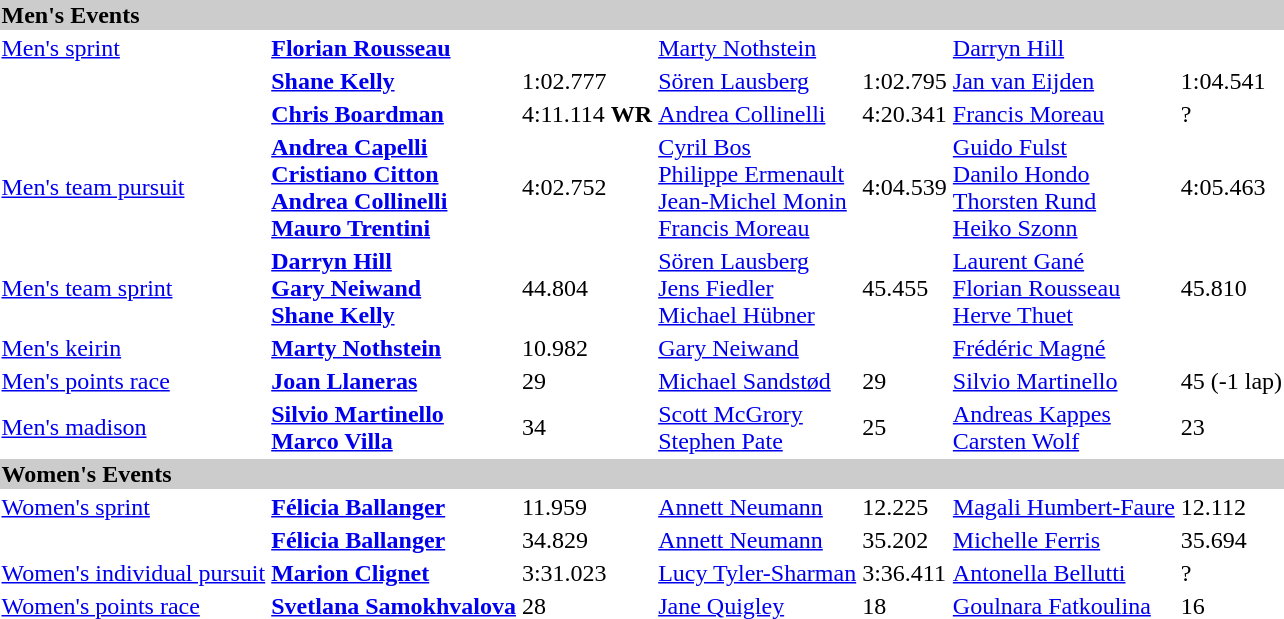<table>
<tr bgcolor="#cccccc">
<td colspan=7><strong>Men's Events</strong></td>
</tr>
<tr>
<td><a href='#'>Men's sprint</a> <br></td>
<td><strong><a href='#'>Florian Rousseau</a></strong><br></td>
<td></td>
<td><a href='#'>Marty Nothstein</a><br></td>
<td></td>
<td><a href='#'>Darryn Hill</a><br></td>
<td></td>
</tr>
<tr>
<td><br></td>
<td><strong><a href='#'>Shane Kelly</a></strong><br></td>
<td>1:02.777</td>
<td><a href='#'>Sören Lausberg</a><br></td>
<td>1:02.795</td>
<td><a href='#'>Jan van Eijden</a><br></td>
<td>1:04.541</td>
</tr>
<tr>
<td><br></td>
<td><strong><a href='#'>Chris Boardman</a></strong><br></td>
<td>4:11.114 <strong>WR</strong></td>
<td><a href='#'>Andrea Collinelli</a><br></td>
<td>4:20.341</td>
<td><a href='#'>Francis Moreau</a><br></td>
<td>?</td>
</tr>
<tr>
<td><a href='#'>Men's team pursuit</a><br></td>
<td><strong><a href='#'>Andrea Capelli</a><br><a href='#'>Cristiano Citton</a><br><a href='#'>Andrea Collinelli</a><br><a href='#'>Mauro Trentini</a></strong><br></td>
<td>4:02.752</td>
<td><a href='#'>Cyril Bos</a><br><a href='#'>Philippe Ermenault</a><br><a href='#'>Jean-Michel Monin</a><br><a href='#'>Francis Moreau</a><br></td>
<td>4:04.539</td>
<td><a href='#'>Guido Fulst</a><br><a href='#'>Danilo Hondo</a><br><a href='#'>Thorsten Rund</a><br><a href='#'>Heiko Szonn</a><br></td>
<td>4:05.463</td>
</tr>
<tr>
<td><a href='#'>Men's team sprint</a><br></td>
<td><strong><a href='#'>Darryn Hill</a><br><a href='#'>Gary Neiwand</a><br><a href='#'>Shane Kelly</a></strong><br></td>
<td>44.804</td>
<td><a href='#'>Sören Lausberg</a><br><a href='#'>Jens Fiedler</a><br><a href='#'>Michael Hübner</a><br></td>
<td>45.455</td>
<td><a href='#'>Laurent Gané</a><br><a href='#'>Florian Rousseau</a><br><a href='#'>Herve Thuet</a><br></td>
<td>45.810</td>
</tr>
<tr>
<td><a href='#'>Men's keirin</a><br></td>
<td><strong><a href='#'>Marty Nothstein</a></strong><br></td>
<td>10.982</td>
<td><a href='#'>Gary Neiwand</a><br></td>
<td></td>
<td><a href='#'>Frédéric Magné</a><br></td>
<td></td>
</tr>
<tr>
<td><a href='#'>Men's points race</a><br></td>
<td><strong><a href='#'>Joan Llaneras</a></strong><br></td>
<td>29</td>
<td><a href='#'>Michael Sandstød</a><br></td>
<td>29</td>
<td><a href='#'>Silvio Martinello</a><br></td>
<td>45 (-1 lap)</td>
</tr>
<tr>
<td><a href='#'>Men's madison</a><br></td>
<td><strong><a href='#'>Silvio Martinello</a><br><a href='#'>Marco Villa</a></strong><br></td>
<td>34</td>
<td><a href='#'>Scott McGrory</a><br><a href='#'>Stephen Pate</a><br></td>
<td>25</td>
<td><a href='#'>Andreas Kappes</a><br><a href='#'>Carsten Wolf</a><br></td>
<td>23</td>
</tr>
<tr bgcolor="#cccccc">
<td colspan=7><strong>Women's Events</strong></td>
</tr>
<tr>
<td><a href='#'>Women's sprint</a> <br></td>
<td><strong><a href='#'>Félicia Ballanger</a></strong><br></td>
<td>11.959</td>
<td><a href='#'>Annett Neumann</a><br></td>
<td>12.225</td>
<td><a href='#'>Magali Humbert-Faure</a><br></td>
<td>12.112</td>
</tr>
<tr>
<td><br></td>
<td><strong><a href='#'>Félicia Ballanger</a></strong><br></td>
<td>34.829</td>
<td><a href='#'>Annett Neumann</a><br></td>
<td>35.202</td>
<td><a href='#'>Michelle Ferris</a><br></td>
<td>35.694</td>
</tr>
<tr>
<td><a href='#'>Women's individual pursuit</a><br></td>
<td><strong><a href='#'>Marion Clignet</a></strong><br></td>
<td>3:31.023</td>
<td><a href='#'>Lucy Tyler-Sharman</a><br></td>
<td>3:36.411</td>
<td><a href='#'>Antonella Bellutti</a><br></td>
<td>?</td>
</tr>
<tr>
<td><a href='#'>Women's points race</a><br></td>
<td><strong><a href='#'>Svetlana Samokhvalova</a></strong><br></td>
<td>28</td>
<td><a href='#'>Jane Quigley</a><br></td>
<td>18</td>
<td><a href='#'>Goulnara Fatkoulina</a><br></td>
<td>16</td>
</tr>
<tr>
</tr>
</table>
